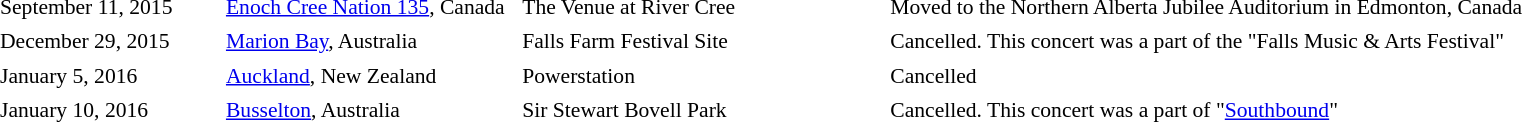<table cellpadding="2" style="border:0 solid darkgrey; font-size:90%">
<tr>
<th style="width:150px;"></th>
<th style="width:200px;"></th>
<th style="width:250px;"></th>
<th style="width:700px;"></th>
</tr>
<tr border="0">
</tr>
<tr>
<td>September 11, 2015</td>
<td><a href='#'>Enoch Cree Nation 135</a>, Canada</td>
<td>The Venue at River Cree</td>
<td>Moved to the Northern Alberta Jubilee Auditorium in Edmonton, Canada</td>
</tr>
<tr>
<td>December 29, 2015</td>
<td><a href='#'>Marion Bay</a>, Australia</td>
<td>Falls Farm Festival Site</td>
<td>Cancelled. This concert was a part of the "Falls Music & Arts Festival"</td>
</tr>
<tr>
<td>January 5, 2016</td>
<td><a href='#'>Auckland</a>, New Zealand</td>
<td>Powerstation</td>
<td>Cancelled</td>
</tr>
<tr>
<td>January 10, 2016</td>
<td><a href='#'>Busselton</a>, Australia</td>
<td>Sir Stewart Bovell Park</td>
<td>Cancelled. This concert was a part of "<a href='#'>Southbound</a>"</td>
</tr>
<tr>
</tr>
</table>
